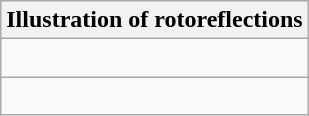<table class="wikitable collapsible collapsed" style="text-align: center;">
<tr>
<th colspan="5">Illustration of rotoreflections</th>
</tr>
<tr>
<td><br>
</td>
</tr>
<tr>
<td><br>
</td>
</tr>
</table>
